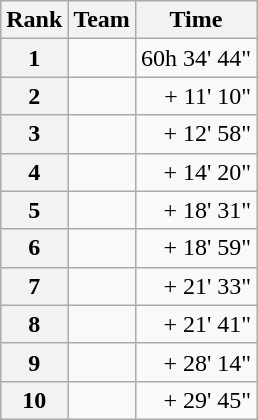<table class="wikitable">
<tr>
<th scope="col">Rank</th>
<th scope="col">Team</th>
<th scope="col">Time</th>
</tr>
<tr>
<th scope="row">1</th>
<td> </td>
<td align="right">60h 34' 44"</td>
</tr>
<tr>
<th scope="row">2</th>
<td> </td>
<td align="right">+ 11' 10"</td>
</tr>
<tr>
<th scope="row">3</th>
<td> </td>
<td align="right">+ 12' 58"</td>
</tr>
<tr>
<th scope="row">4</th>
<td> </td>
<td align="right">+ 14' 20"</td>
</tr>
<tr>
<th scope="row">5</th>
<td> </td>
<td align="right">+ 18' 31"</td>
</tr>
<tr>
<th scope="row">6</th>
<td> </td>
<td align="right">+ 18' 59"</td>
</tr>
<tr>
<th scope="row">7</th>
<td> </td>
<td align="right">+ 21' 33"</td>
</tr>
<tr>
<th scope="row">8</th>
<td> </td>
<td align="right">+ 21' 41"</td>
</tr>
<tr>
<th scope="row">9</th>
<td> </td>
<td align="right">+ 28' 14"</td>
</tr>
<tr>
<th scope="row">10</th>
<td> </td>
<td align="right">+ 29' 45"</td>
</tr>
</table>
